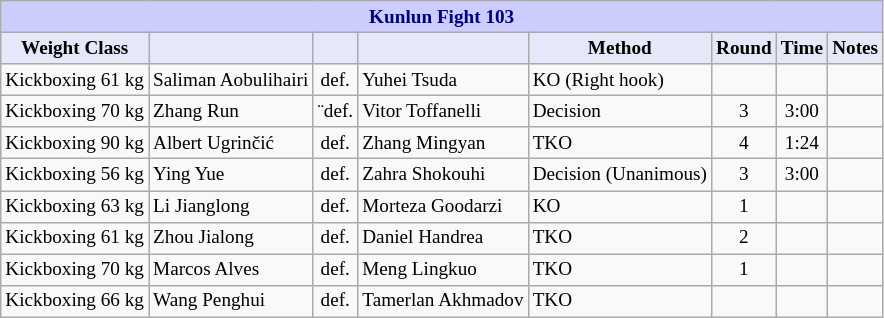<table class="wikitable" style="font-size: 80%;">
<tr>
<th colspan="8" style="background-color: #ccf; color: #000080; text-align: center;"><strong>Kunlun Fight 103</strong></th>
</tr>
<tr>
<th colspan="1" style="background-color: #E6E8FA; color: #000000; text-align: center;">Weight Class</th>
<th colspan="1" style="background-color: #E6E8FA; color: #000000; text-align: center;"></th>
<th colspan="1" style="background-color: #E6E8FA; color: #000000; text-align: center;"></th>
<th colspan="1" style="background-color: #E6E8FA; color: #000000; text-align: center;"></th>
<th colspan="1" style="background-color: #E6E8FA; color: #000000; text-align: center;">Method</th>
<th colspan="1" style="background-color: #E6E8FA; color: #000000; text-align: center;">Round</th>
<th colspan="1" style="background-color: #E6E8FA; color: #000000; text-align: center;">Time</th>
<th colspan="1" style="background-color: #E6E8FA; color: #000000; text-align: center;">Notes</th>
</tr>
<tr>
<td>Kickboxing 61 kg</td>
<td> Saliman Aobulihairi</td>
<td align=center>def.</td>
<td> Yuhei Tsuda</td>
<td>KO (Right hook)</td>
<td align=center></td>
<td align=center></td>
<td></td>
</tr>
<tr>
<td>Kickboxing 70 kg</td>
<td> Zhang Run</td>
<td align=center>¨def.</td>
<td> Vitor Toffanelli</td>
<td>Decision</td>
<td align=center>3</td>
<td align=center>3:00</td>
<td></td>
</tr>
<tr>
<td>Kickboxing 90 kg</td>
<td> Albert Ugrinčić</td>
<td align=center>def.</td>
<td> Zhang Mingyan</td>
<td>TKO</td>
<td align=center>4</td>
<td align=center>1:24</td>
<td></td>
</tr>
<tr>
<td>Kickboxing 56 kg</td>
<td> Ying Yue</td>
<td align=center>def.</td>
<td> Zahra Shokouhi</td>
<td>Decision (Unanimous)</td>
<td align=center>3</td>
<td align=center>3:00</td>
<td></td>
</tr>
<tr>
<td>Kickboxing 63 kg</td>
<td> Li Jianglong</td>
<td align=center>def.</td>
<td> Morteza Goodarzi</td>
<td>KO</td>
<td align=center>1</td>
<td align=center></td>
<td></td>
</tr>
<tr>
<td>Kickboxing 61 kg</td>
<td> Zhou Jialong</td>
<td align=center>def.</td>
<td> Daniel Handrea</td>
<td>TKO</td>
<td align=center>2</td>
<td align=center></td>
<td></td>
</tr>
<tr>
<td>Kickboxing 70 kg</td>
<td> Marcos Alves</td>
<td align=center>def.</td>
<td> Meng Lingkuo</td>
<td>TKO</td>
<td align=center>1</td>
<td align=center></td>
<td></td>
</tr>
<tr>
<td>Kickboxing 66 kg</td>
<td> Wang Penghui</td>
<td align=center>def.</td>
<td> Tamerlan Akhmadov</td>
<td>TKO</td>
<td align=center></td>
<td align=center></td>
<td></td>
</tr>
</table>
